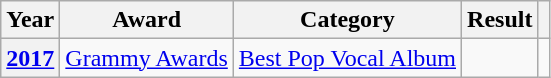<table class="wikitable plainrowheaders unsortable">
<tr>
<th>Year</th>
<th>Award</th>
<th>Category</th>
<th>Result</th>
<th></th>
</tr>
<tr>
<th scope="row"><a href='#'>2017</a></th>
<td><a href='#'>Grammy Awards</a></td>
<td><a href='#'>Best Pop Vocal Album</a></td>
<td></td>
<td align="center"></td>
</tr>
</table>
